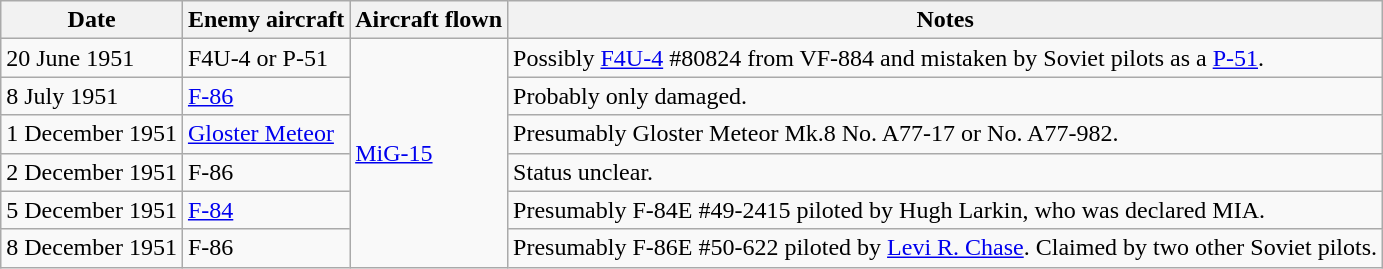<table class="wikitable">
<tr>
<th>Date</th>
<th>Enemy aircraft</th>
<th>Aircraft flown</th>
<th>Notes</th>
</tr>
<tr>
<td>20 June 1951</td>
<td>F4U-4 or P-51</td>
<td rowspan="6"><a href='#'>MiG-15</a></td>
<td>Possibly <a href='#'>F4U-4</a> #80824 from VF-884 and mistaken by Soviet pilots as a <a href='#'>P-51</a>.</td>
</tr>
<tr>
<td>8 July 1951</td>
<td><a href='#'>F-86</a></td>
<td>Probably only damaged.</td>
</tr>
<tr>
<td>1 December 1951</td>
<td><a href='#'>Gloster Meteor</a></td>
<td>Presumably Gloster Meteor Mk.8 No. A77-17 or No. A77-982.</td>
</tr>
<tr>
<td>2 December 1951</td>
<td>F-86</td>
<td>Status unclear.</td>
</tr>
<tr>
<td>5 December 1951</td>
<td><a href='#'>F-84</a></td>
<td>Presumably F-84E #49-2415 piloted by Hugh Larkin, who was declared MIA.</td>
</tr>
<tr>
<td>8 December 1951</td>
<td>F-86</td>
<td>Presumably F-86E #50-622 piloted by <a href='#'>Levi R. Chase</a>. Claimed by two other Soviet pilots.</td>
</tr>
</table>
